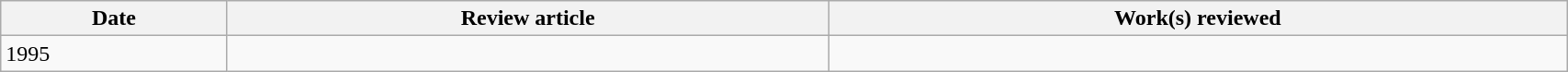<table class='wikitable sortable' width='90%'>
<tr>
<th>Date</th>
<th class='unsortable'>Review article</th>
<th class='unsortable'>Work(s) reviewed</th>
</tr>
<tr>
<td>1995</td>
<td></td>
<td></td>
</tr>
</table>
